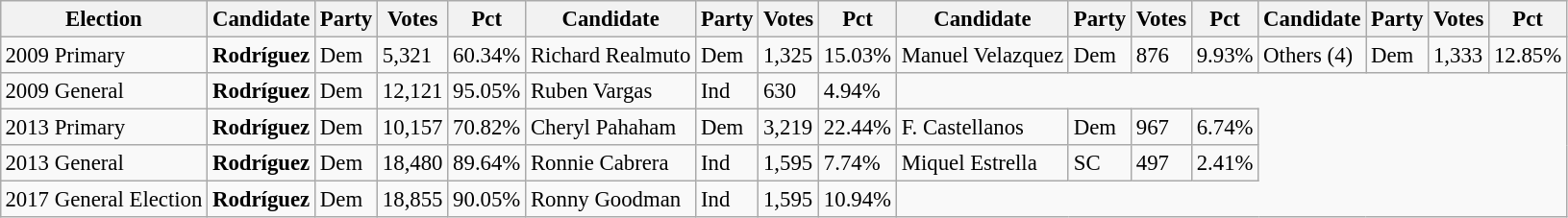<table class="wikitable" style="margin:0.5em ; font-size:95%">
<tr>
<th>Election</th>
<th>Candidate</th>
<th>Party</th>
<th>Votes</th>
<th>Pct</th>
<th>Candidate</th>
<th>Party</th>
<th>Votes</th>
<th>Pct</th>
<th>Candidate</th>
<th>Party</th>
<th>Votes</th>
<th>Pct</th>
<th>Candidate</th>
<th>Party</th>
<th>Votes</th>
<th>Pct</th>
</tr>
<tr>
<td>2009 Primary</td>
<td><strong>Rodríguez</strong></td>
<td>Dem</td>
<td>5,321</td>
<td>60.34%</td>
<td>Richard Realmuto</td>
<td>Dem</td>
<td>1,325</td>
<td>15.03%</td>
<td>Manuel Velazquez</td>
<td>Dem</td>
<td>876</td>
<td>9.93%</td>
<td>Others (4)</td>
<td>Dem</td>
<td>1,333</td>
<td>12.85%</td>
</tr>
<tr>
<td>2009 General</td>
<td><strong>Rodríguez</strong></td>
<td>Dem</td>
<td>12,121</td>
<td>95.05%</td>
<td>Ruben Vargas</td>
<td>Ind</td>
<td>630</td>
<td>4.94%</td>
</tr>
<tr>
<td>2013 Primary</td>
<td><strong>Rodríguez</strong></td>
<td>Dem</td>
<td>10,157</td>
<td>70.82%</td>
<td>Cheryl Pahaham</td>
<td>Dem</td>
<td>3,219</td>
<td>22.44%</td>
<td>F. Castellanos</td>
<td>Dem</td>
<td>967</td>
<td>6.74%</td>
</tr>
<tr>
<td>2013 General</td>
<td><strong>Rodríguez</strong></td>
<td>Dem</td>
<td>18,480</td>
<td>89.64%</td>
<td>Ronnie Cabrera</td>
<td>Ind</td>
<td>1,595</td>
<td>7.74%</td>
<td>Miquel Estrella</td>
<td>SC</td>
<td>497</td>
<td>2.41%</td>
</tr>
<tr>
<td>2017 General Election</td>
<td><strong>Rodríguez</strong></td>
<td>Dem</td>
<td>18,855</td>
<td>90.05%</td>
<td>Ronny Goodman</td>
<td>Ind</td>
<td>1,595</td>
<td>10.94%</td>
</tr>
</table>
